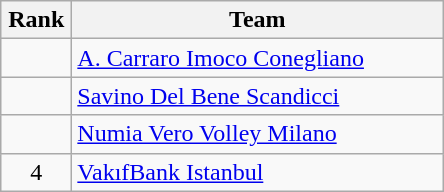<table class="wikitable" style="text-align:center">
<tr>
<th width=40>Rank</th>
<th width=240>Team</th>
</tr>
<tr>
<td></td>
<td align=left> <a href='#'>A. Carraro Imoco Conegliano</a></td>
</tr>
<tr>
<td></td>
<td align=left> <a href='#'>Savino Del Bene Scandicci</a></td>
</tr>
<tr>
<td></td>
<td align=left> <a href='#'>Numia Vero Volley Milano</a></td>
</tr>
<tr>
<td>4</td>
<td align=left> <a href='#'>VakıfBank Istanbul</a></td>
</tr>
</table>
